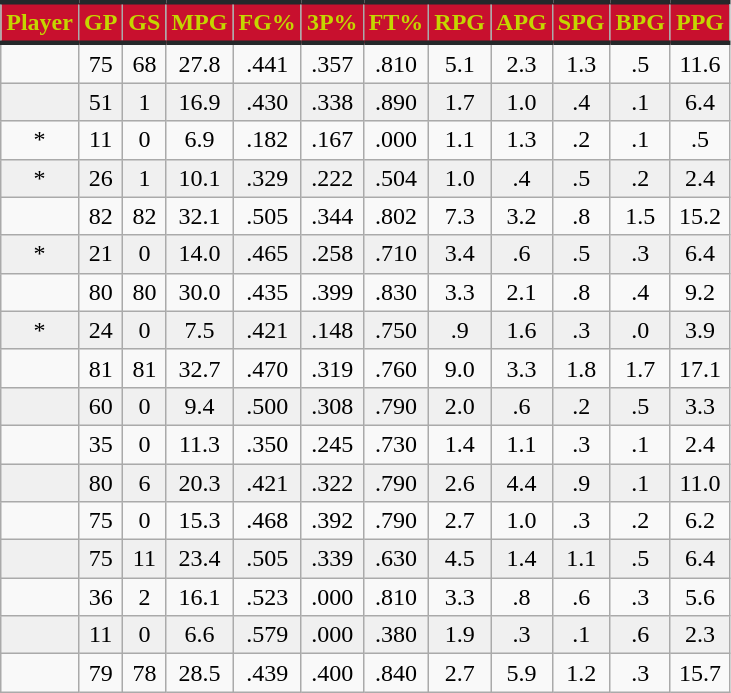<table class="wikitable sortable" style="text-align:right;">
<tr>
<th style="background:#C8102E; color:#C4D600; border-top:#25282A 3px solid; border-bottom:#25282A 3px solid;">Player</th>
<th style="background:#C8102E; color:#C4D600; border-top:#25282A 3px solid; border-bottom:#25282A 3px solid;">GP</th>
<th style="background:#C8102E; color:#C4D600; border-top:#25282A 3px solid; border-bottom:#25282A 3px solid;">GS</th>
<th style="background:#C8102E; color:#C4D600; border-top:#25282A 3px solid; border-bottom:#25282A 3px solid;">MPG</th>
<th style="background:#C8102E; color:#C4D600; border-top:#25282A 3px solid; border-bottom:#25282A 3px solid;">FG%</th>
<th style="background:#C8102E; color:#C4D600; border-top:#25282A 3px solid; border-bottom:#25282A 3px solid;">3P%</th>
<th style="background:#C8102E; color:#C4D600; border-top:#25282A 3px solid; border-bottom:#25282A 3px solid;">FT%</th>
<th style="background:#C8102E; color:#C4D600; border-top:#25282A 3px solid; border-bottom:#25282A 3px solid;">RPG</th>
<th style="background:#C8102E; color:#C4D600; border-top:#25282A 3px solid; border-bottom:#25282A 3px solid;">APG</th>
<th style="background:#C8102E; color:#C4D600; border-top:#25282A 3px solid; border-bottom:#25282A 3px solid;">SPG</th>
<th style="background:#C8102E; color:#C4D600; border-top:#25282A 3px solid; border-bottom:#25282A 3px solid;">BPG</th>
<th style="background:#C8102E; color:#C4D600; border-top:#25282A 3px solid; border-bottom:#25282A 3px solid;">PPG</th>
</tr>
<tr align="center" bgcolor="">
<td></td>
<td>75</td>
<td>68</td>
<td>27.8</td>
<td>.441</td>
<td>.357</td>
<td>.810</td>
<td>5.1</td>
<td>2.3</td>
<td>1.3</td>
<td>.5</td>
<td>11.6</td>
</tr>
<tr align="center" bgcolor="#f0f0f0">
<td></td>
<td>51</td>
<td>1</td>
<td>16.9</td>
<td>.430</td>
<td>.338</td>
<td>.890</td>
<td>1.7</td>
<td>1.0</td>
<td>.4</td>
<td>.1</td>
<td>6.4</td>
</tr>
<tr align="center" bgcolor="">
<td>*</td>
<td>11</td>
<td>0</td>
<td>6.9</td>
<td>.182</td>
<td>.167</td>
<td>.000</td>
<td>1.1</td>
<td>1.3</td>
<td>.2</td>
<td>.1</td>
<td>.5</td>
</tr>
<tr align="center" bgcolor="#f0f0f0">
<td>*</td>
<td>26</td>
<td>1</td>
<td>10.1</td>
<td>.329</td>
<td>.222</td>
<td>.504</td>
<td>1.0</td>
<td>.4</td>
<td>.5</td>
<td>.2</td>
<td>2.4</td>
</tr>
<tr align="center" bgcolor="">
<td></td>
<td>82</td>
<td>82</td>
<td>32.1</td>
<td>.505</td>
<td>.344</td>
<td>.802</td>
<td>7.3</td>
<td>3.2</td>
<td>.8</td>
<td>1.5</td>
<td>15.2</td>
</tr>
<tr align="center" bgcolor="#f0f0f0">
<td>*</td>
<td>21</td>
<td>0</td>
<td>14.0</td>
<td>.465</td>
<td>.258</td>
<td>.710</td>
<td>3.4</td>
<td>.6</td>
<td>.5</td>
<td>.3</td>
<td>6.4</td>
</tr>
<tr align="center" bgcolor="">
<td></td>
<td>80</td>
<td>80</td>
<td>30.0</td>
<td>.435</td>
<td>.399</td>
<td>.830</td>
<td>3.3</td>
<td>2.1</td>
<td>.8</td>
<td>.4</td>
<td>9.2</td>
</tr>
<tr align="center" bgcolor="#f0f0f0">
<td>*</td>
<td>24</td>
<td>0</td>
<td>7.5</td>
<td>.421</td>
<td>.148</td>
<td>.750</td>
<td>.9</td>
<td>1.6</td>
<td>.3</td>
<td>.0</td>
<td>3.9</td>
</tr>
<tr align="center" bgcolor="">
<td></td>
<td>81</td>
<td>81</td>
<td>32.7</td>
<td>.470</td>
<td>.319</td>
<td>.760</td>
<td>9.0</td>
<td>3.3</td>
<td>1.8</td>
<td>1.7</td>
<td>17.1</td>
</tr>
<tr align="center" bgcolor="#f0f0f0">
<td></td>
<td>60</td>
<td>0</td>
<td>9.4</td>
<td>.500</td>
<td>.308</td>
<td>.790</td>
<td>2.0</td>
<td>.6</td>
<td>.2</td>
<td>.5</td>
<td>3.3</td>
</tr>
<tr align="center" bgcolor="">
<td></td>
<td>35</td>
<td>0</td>
<td>11.3</td>
<td>.350</td>
<td>.245</td>
<td>.730</td>
<td>1.4</td>
<td>1.1</td>
<td>.3</td>
<td>.1</td>
<td>2.4</td>
</tr>
<tr align="center" bgcolor="#f0f0f0">
<td></td>
<td>80</td>
<td>6</td>
<td>20.3</td>
<td>.421</td>
<td>.322</td>
<td>.790</td>
<td>2.6</td>
<td>4.4</td>
<td>.9</td>
<td>.1</td>
<td>11.0</td>
</tr>
<tr align="center" bgcolor="">
<td></td>
<td>75</td>
<td>0</td>
<td>15.3</td>
<td>.468</td>
<td>.392</td>
<td>.790</td>
<td>2.7</td>
<td>1.0</td>
<td>.3</td>
<td>.2</td>
<td>6.2</td>
</tr>
<tr align="center" bgcolor="#f0f0f0">
<td></td>
<td>75</td>
<td>11</td>
<td>23.4</td>
<td>.505</td>
<td>.339</td>
<td>.630</td>
<td>4.5</td>
<td>1.4</td>
<td>1.1</td>
<td>.5</td>
<td>6.4</td>
</tr>
<tr align="center" bgcolor="">
<td></td>
<td>36</td>
<td>2</td>
<td>16.1</td>
<td>.523</td>
<td>.000</td>
<td>.810</td>
<td>3.3</td>
<td>.8</td>
<td>.6</td>
<td>.3</td>
<td>5.6</td>
</tr>
<tr align="center" bgcolor="#f0f0f0">
<td></td>
<td>11</td>
<td>0</td>
<td>6.6</td>
<td>.579</td>
<td>.000</td>
<td>.380</td>
<td>1.9</td>
<td>.3</td>
<td>.1</td>
<td>.6</td>
<td>2.3</td>
</tr>
<tr align="center" bgcolor="">
<td></td>
<td>79</td>
<td>78</td>
<td>28.5</td>
<td>.439</td>
<td>.400</td>
<td>.840</td>
<td>2.7</td>
<td>5.9</td>
<td>1.2</td>
<td>.3</td>
<td>15.7</td>
</tr>
</table>
